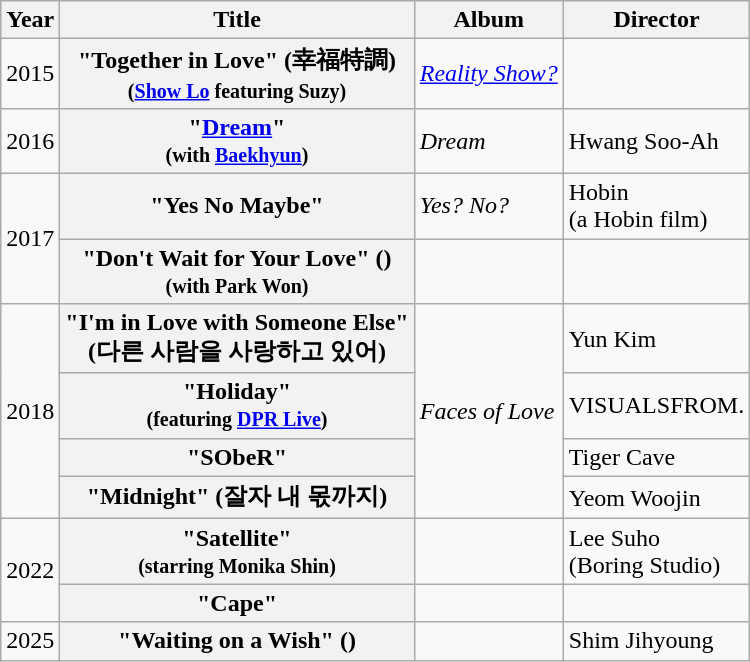<table class="wikitable plainrowheaders">
<tr>
<th>Year</th>
<th>Title</th>
<th>Album</th>
<th>Director</th>
</tr>
<tr>
<td>2015</td>
<th scope="row">"Together in Love" (幸福特調)<br><small>(<a href='#'>Show Lo</a> featuring Suzy)</small></th>
<td><em><a href='#'>Reality Show?</a></em></td>
<td></td>
</tr>
<tr>
<td>2016</td>
<th scope="row">"<a href='#'>Dream</a>"<br><small>(with <a href='#'>Baekhyun</a>)</small></th>
<td><em>Dream</em></td>
<td>Hwang Soo-Ah</td>
</tr>
<tr>
<td rowspan=2>2017</td>
<th scope="row">"Yes No Maybe"</th>
<td><em>Yes? No?</em></td>
<td>Hobin<br>(a Hobin film)</td>
</tr>
<tr>
<th scope="row">"Don't Wait for Your Love" ()<br><small>(with Park Won)</small></th>
<td></td>
<td></td>
</tr>
<tr>
<td rowspan=4>2018</td>
<th scope="row">"I'm in Love with Someone Else"<br>(다른 사람을 사랑하고 있어)</th>
<td rowspan=4><em>Faces of Love</em></td>
<td>Yun Kim</td>
</tr>
<tr>
<th scope="row">"Holiday"<br><small>(featuring <a href='#'>DPR Live</a>)</small></th>
<td>VISUALSFROM.</td>
</tr>
<tr>
<th scope="row">"SObeR"</th>
<td>Tiger Cave</td>
</tr>
<tr>
<th scope="row">"Midnight" (잘자 내 몫까지)<br></th>
<td>Yeom Woojin</td>
</tr>
<tr>
<td rowspan="2">2022</td>
<th scope="row">"Satellite"<br><small>(starring Monika Shin)</small></th>
<td></td>
<td>Lee Suho<br>(Boring Studio)</td>
</tr>
<tr>
<th scope="row">"Cape"</th>
<td></td>
<td></td>
</tr>
<tr>
<td>2025</td>
<th scope="row">"Waiting on a Wish" ()</th>
<td></td>
<td>Shim Jihyoung</td>
</tr>
</table>
